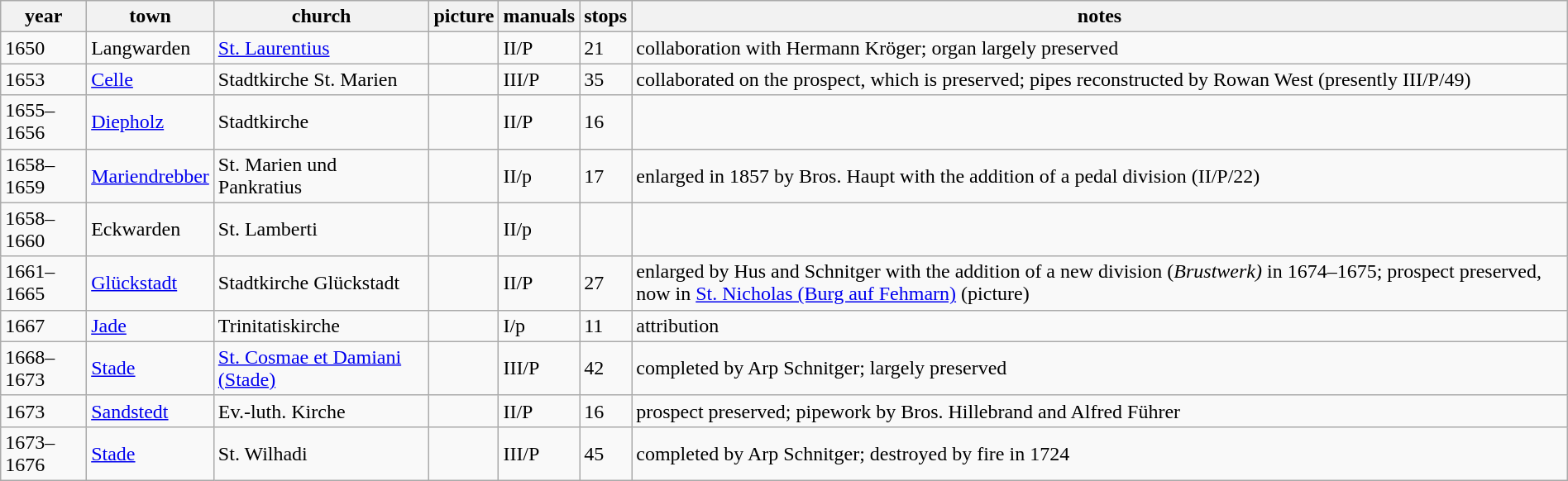<table class="wikitable sortable" style="width:100%">
<tr>
<th>year</th>
<th>town</th>
<th>church</th>
<th class="unsortable">picture</th>
<th>manuals</th>
<th>stops</th>
<th class="unsortable">notes</th>
</tr>
<tr>
<td>1650</td>
<td>Langwarden</td>
<td><a href='#'>St. Laurentius</a></td>
<td></td>
<td>II/P</td>
<td>21</td>
<td>collaboration with Hermann Kröger; organ largely preserved</td>
</tr>
<tr>
<td>1653</td>
<td><a href='#'>Celle</a></td>
<td>Stadtkirche St. Marien</td>
<td></td>
<td>III/P</td>
<td>35</td>
<td>collaborated on the prospect, which is preserved; pipes reconstructed by Rowan West (presently III/P/49)</td>
</tr>
<tr>
<td>1655–1656</td>
<td><a href='#'>Diepholz</a></td>
<td>Stadtkirche</td>
<td></td>
<td>II/P</td>
<td>16</td>
<td></td>
</tr>
<tr>
<td>1658–1659</td>
<td><a href='#'>Mariendrebber</a></td>
<td>St. Marien und Pankratius</td>
<td></td>
<td>II/p</td>
<td>17</td>
<td>enlarged in 1857 by Bros. Haupt with the addition of a pedal division (II/P/22)</td>
</tr>
<tr>
<td>1658–1660</td>
<td>Eckwarden</td>
<td>St. Lamberti</td>
<td></td>
<td>II/p</td>
<td></td>
<td></td>
</tr>
<tr>
<td>1661–1665</td>
<td><a href='#'>Glückstadt</a></td>
<td>Stadtkirche Glückstadt</td>
<td></td>
<td>II/P</td>
<td>27</td>
<td>enlarged by Hus and Schnitger with the addition of a new division (<em>Brustwerk)</em> in 1674–1675; prospect preserved, now in <a href='#'>St. Nicholas (Burg auf Fehmarn)</a> (picture)</td>
</tr>
<tr>
<td>1667</td>
<td><a href='#'>Jade</a></td>
<td>Trinitatiskirche</td>
<td></td>
<td>I/p</td>
<td>11</td>
<td>attribution</td>
</tr>
<tr>
<td>1668–1673</td>
<td><a href='#'>Stade</a></td>
<td><a href='#'>St. Cosmae et Damiani (Stade)</a></td>
<td></td>
<td>III/P</td>
<td>42</td>
<td>completed by Arp Schnitger; largely preserved</td>
</tr>
<tr>
<td>1673</td>
<td><a href='#'>Sandstedt</a></td>
<td>Ev.-luth. Kirche</td>
<td></td>
<td>II/P</td>
<td>16</td>
<td>prospect preserved; pipework by Bros. Hillebrand and Alfred Führer</td>
</tr>
<tr>
<td>1673–1676</td>
<td><a href='#'>Stade</a></td>
<td>St. Wilhadi</td>
<td></td>
<td>III/P</td>
<td>45</td>
<td>completed by Arp Schnitger; destroyed by fire in 1724</td>
</tr>
</table>
